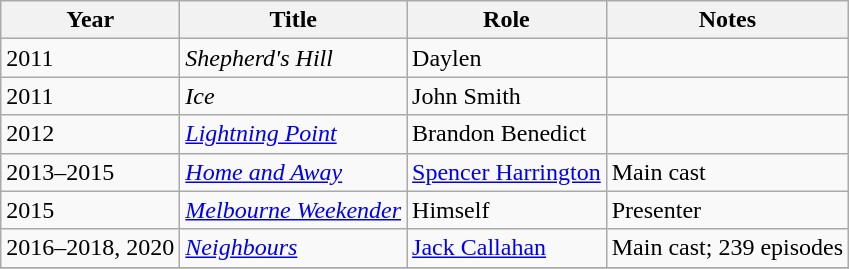<table class="wikitable sortable plainrowheaders">
<tr>
<th scope="col">Year</th>
<th scope="col">Title</th>
<th scope="col">Role</th>
<th scope="col" class="unsortable">Notes</th>
</tr>
<tr>
<td>2011</td>
<td><em>Shepherd's Hill</em></td>
<td>Daylen</td>
<td></td>
</tr>
<tr>
<td>2011</td>
<td><em>Ice</em></td>
<td>John Smith</td>
<td></td>
</tr>
<tr>
<td>2012</td>
<td><em><a href='#'>Lightning Point</a></em></td>
<td>Brandon Benedict</td>
<td></td>
</tr>
<tr>
<td>2013–2015</td>
<td><em><a href='#'>Home and Away</a></em></td>
<td><a href='#'>Spencer Harrington</a></td>
<td>Main cast</td>
</tr>
<tr>
<td>2015</td>
<td><em><a href='#'>Melbourne Weekender</a></em></td>
<td>Himself</td>
<td>Presenter</td>
</tr>
<tr>
<td>2016–2018, 2020</td>
<td><em><a href='#'>Neighbours</a></em></td>
<td><a href='#'>Jack Callahan</a></td>
<td>Main cast; 239 episodes</td>
</tr>
<tr>
</tr>
</table>
